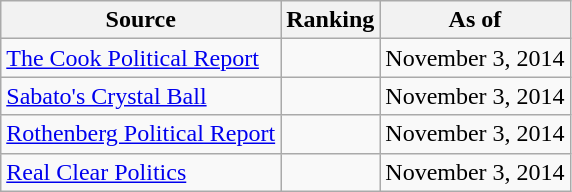<table class="wikitable" style="text-align:center">
<tr>
<th>Source</th>
<th>Ranking</th>
<th>As of</th>
</tr>
<tr>
<td align=left><a href='#'>The Cook Political Report</a></td>
<td></td>
<td>November 3, 2014</td>
</tr>
<tr>
<td align=left><a href='#'>Sabato's Crystal Ball</a></td>
<td></td>
<td>November 3, 2014</td>
</tr>
<tr>
<td align=left><a href='#'>Rothenberg Political Report</a></td>
<td></td>
<td>November 3, 2014</td>
</tr>
<tr>
<td align=left><a href='#'>Real Clear Politics</a></td>
<td></td>
<td>November 3, 2014</td>
</tr>
</table>
